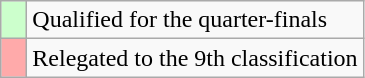<table class="wikitable">
<tr>
<td width=10px bgcolor="#ccffcc"></td>
<td>Qualified for the quarter-finals</td>
</tr>
<tr>
<td width=10px bgcolor="#ffaaaa"></td>
<td>Relegated to the 9th classification</td>
</tr>
</table>
